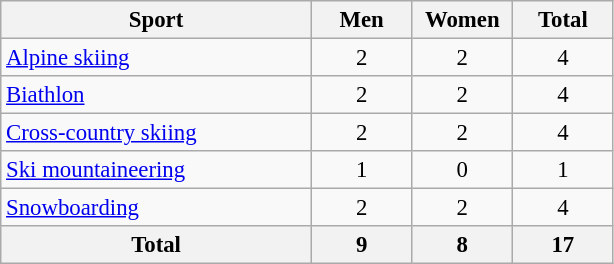<table class="wikitable" style="text-align:center; font-size: 95%">
<tr>
<th width=200>Sport</th>
<th width=60>Men</th>
<th width=60>Women</th>
<th width=60>Total</th>
</tr>
<tr>
<td align=left><a href='#'>Alpine skiing</a></td>
<td>2</td>
<td>2</td>
<td>4</td>
</tr>
<tr>
<td align=left><a href='#'>Biathlon</a></td>
<td>2</td>
<td>2</td>
<td>4</td>
</tr>
<tr>
<td align=left><a href='#'>Cross-country skiing</a></td>
<td>2</td>
<td>2</td>
<td>4</td>
</tr>
<tr>
<td align=left><a href='#'>Ski mountaineering</a></td>
<td>1</td>
<td>0</td>
<td>1</td>
</tr>
<tr>
<td align=left><a href='#'>Snowboarding</a></td>
<td>2</td>
<td>2</td>
<td>4</td>
</tr>
<tr>
<th>Total</th>
<th>9</th>
<th>8</th>
<th>17</th>
</tr>
</table>
